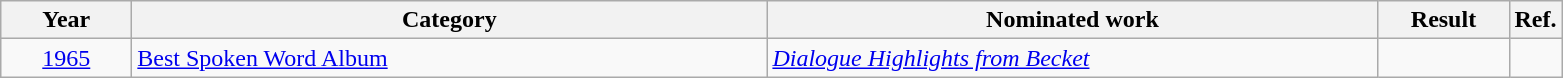<table class=wikitable>
<tr>
<th scope="col" style="width:5em;">Year</th>
<th scope="col" style="width:26em;">Category</th>
<th scope="col" style="width:25em;">Nominated work</th>
<th scope="col" style="width:5em;">Result</th>
<th>Ref.</th>
</tr>
<tr>
<td style="text-align:center;", rowspan="1"><a href='#'>1965</a></td>
<td><a href='#'>Best Spoken Word Album</a></td>
<td><em><a href='#'>Dialogue Highlights from Becket</a></em></td>
<td></td>
<td style="text-align:center;"></td>
</tr>
</table>
